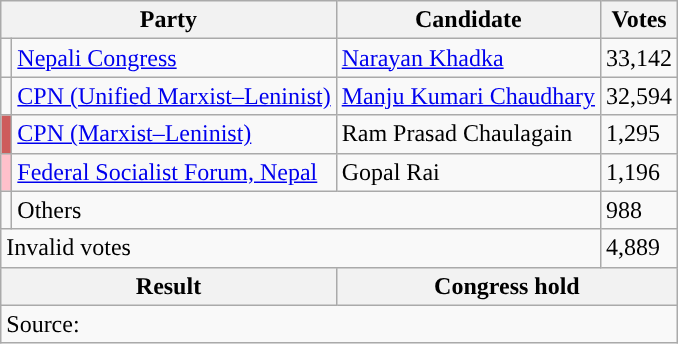<table class="wikitable">
<tr>
<th colspan="2">Party</th>
<th>Candidate</th>
<th>Votes</th>
</tr>
<tr>
<td style="background-color:"></td>
<td><a href='#'>Nepali Congress</a></td>
<td><a href='#'>Narayan Khadka</a></td>
<td>33,142</td>
</tr>
<tr>
<td style="background-color:"></td>
<td><a href='#'>CPN (Unified Marxist–Leninist)</a></td>
<td><a href='#'>Manju Kumari Chaudhary</a></td>
<td>32,594</td>
</tr>
<tr>
<td style="background-color:indianred"></td>
<td><a href='#'>CPN (Marxist–Leninist)</a></td>
<td>Ram Prasad Chaulagain</td>
<td>1,295</td>
</tr>
<tr>
<td style="background-color:pink"></td>
<td><a href='#'>Federal Socialist Forum, Nepal</a></td>
<td>Gopal Rai</td>
<td>1,196</td>
</tr>
<tr>
<td></td>
<td colspan="2">Others</td>
<td>988</td>
</tr>
<tr>
<td colspan="3">Invalid votes</td>
<td>4,889</td>
</tr>
<tr>
<th colspan="2">Result</th>
<th colspan="2">Congress hold</th>
</tr>
<tr>
<td colspan="4">Source: </td>
</tr>
</table>
